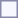<table style="border:1px solid #8888aa; background:#f7f8ff; padding:5px; margin:0 12px 12px 0;">
</table>
